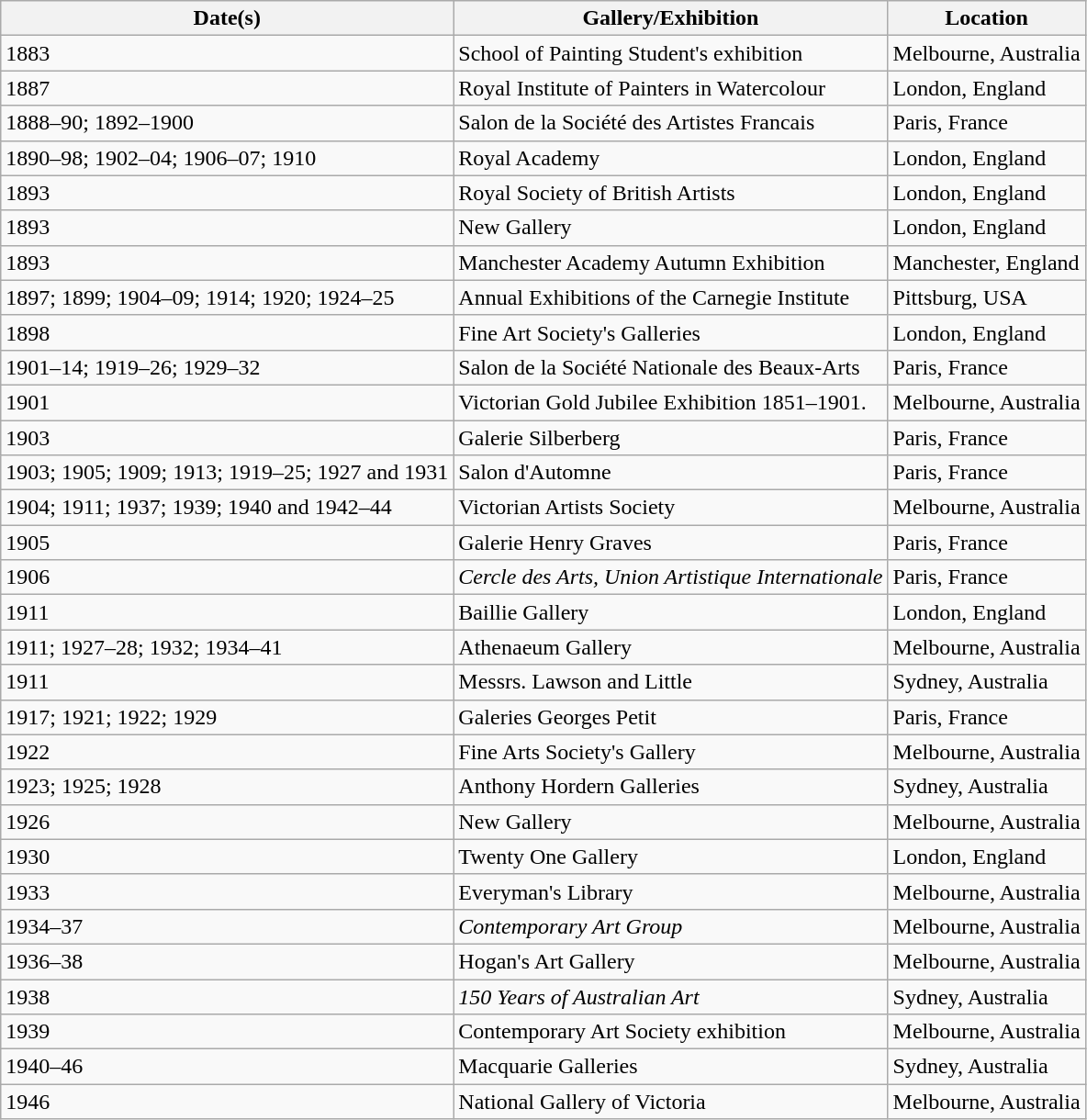<table class="wikitable">
<tr>
<th>Date(s)</th>
<th>Gallery/Exhibition</th>
<th>Location</th>
</tr>
<tr>
<td>1883</td>
<td>School of Painting Student's exhibition</td>
<td>Melbourne, Australia</td>
</tr>
<tr>
<td>1887</td>
<td>Royal Institute of Painters in Watercolour</td>
<td>London, England</td>
</tr>
<tr>
<td>1888–90; 1892–1900</td>
<td>Salon de la Société des Artistes Francais</td>
<td>Paris, France</td>
</tr>
<tr>
<td>1890–98; 1902–04; 1906–07; 1910</td>
<td>Royal Academy</td>
<td>London, England</td>
</tr>
<tr>
<td>1893</td>
<td>Royal Society of British Artists</td>
<td>London, England</td>
</tr>
<tr>
<td>1893</td>
<td>New Gallery</td>
<td>London, England</td>
</tr>
<tr>
<td>1893</td>
<td>Manchester Academy Autumn Exhibition</td>
<td>Manchester, England</td>
</tr>
<tr>
<td>1897; 1899; 1904–09; 1914; 1920; 1924–25</td>
<td>Annual Exhibitions of the Carnegie Institute</td>
<td>Pittsburg, USA</td>
</tr>
<tr>
<td>1898</td>
<td>Fine Art Society's Galleries</td>
<td>London, England</td>
</tr>
<tr>
<td>1901–14; 1919–26; 1929–32</td>
<td>Salon de la Société Nationale des Beaux-Arts</td>
<td>Paris, France</td>
</tr>
<tr>
<td>1901</td>
<td>Victorian Gold Jubilee Exhibition 1851–1901.</td>
<td>Melbourne, Australia</td>
</tr>
<tr>
<td>1903</td>
<td>Galerie Silberberg</td>
<td>Paris, France</td>
</tr>
<tr>
<td>1903; 1905; 1909; 1913; 1919–25; 1927 and 1931</td>
<td>Salon d'Automne</td>
<td>Paris, France</td>
</tr>
<tr>
<td>1904; 1911; 1937; 1939; 1940 and 1942–44</td>
<td>Victorian Artists Society</td>
<td>Melbourne, Australia</td>
</tr>
<tr>
<td>1905</td>
<td>Galerie Henry Graves</td>
<td>Paris, France</td>
</tr>
<tr>
<td>1906</td>
<td><em>Cercle des Arts, Union Artistique Internationale</em></td>
<td>Paris, France</td>
</tr>
<tr>
<td>1911</td>
<td>Baillie Gallery</td>
<td>London, England</td>
</tr>
<tr>
<td>1911; 1927–28; 1932; 1934–41</td>
<td>Athenaeum Gallery</td>
<td>Melbourne, Australia</td>
</tr>
<tr>
<td>1911</td>
<td>Messrs. Lawson and Little</td>
<td>Sydney, Australia</td>
</tr>
<tr>
<td>1917; 1921; 1922; 1929</td>
<td>Galeries Georges Petit</td>
<td>Paris, France</td>
</tr>
<tr>
<td>1922</td>
<td>Fine Arts Society's Gallery</td>
<td>Melbourne, Australia</td>
</tr>
<tr>
<td>1923; 1925; 1928</td>
<td>Anthony Hordern Galleries</td>
<td>Sydney, Australia</td>
</tr>
<tr>
<td>1926</td>
<td>New Gallery</td>
<td>Melbourne, Australia</td>
</tr>
<tr>
<td>1930</td>
<td>Twenty One Gallery</td>
<td>London, England</td>
</tr>
<tr>
<td>1933</td>
<td>Everyman's Library</td>
<td>Melbourne, Australia</td>
</tr>
<tr>
<td>1934–37</td>
<td><em>Contemporary Art Group</em></td>
<td>Melbourne, Australia</td>
</tr>
<tr>
<td>1936–38</td>
<td>Hogan's Art Gallery</td>
<td>Melbourne, Australia</td>
</tr>
<tr>
<td>1938</td>
<td><em>150 Years of Australian Art</em></td>
<td>Sydney, Australia</td>
</tr>
<tr>
<td>1939</td>
<td>Contemporary Art Society exhibition</td>
<td>Melbourne, Australia</td>
</tr>
<tr>
<td>1940–46</td>
<td>Macquarie Galleries</td>
<td>Sydney, Australia</td>
</tr>
<tr>
<td>1946</td>
<td>National Gallery of Victoria</td>
<td>Melbourne, Australia</td>
</tr>
</table>
